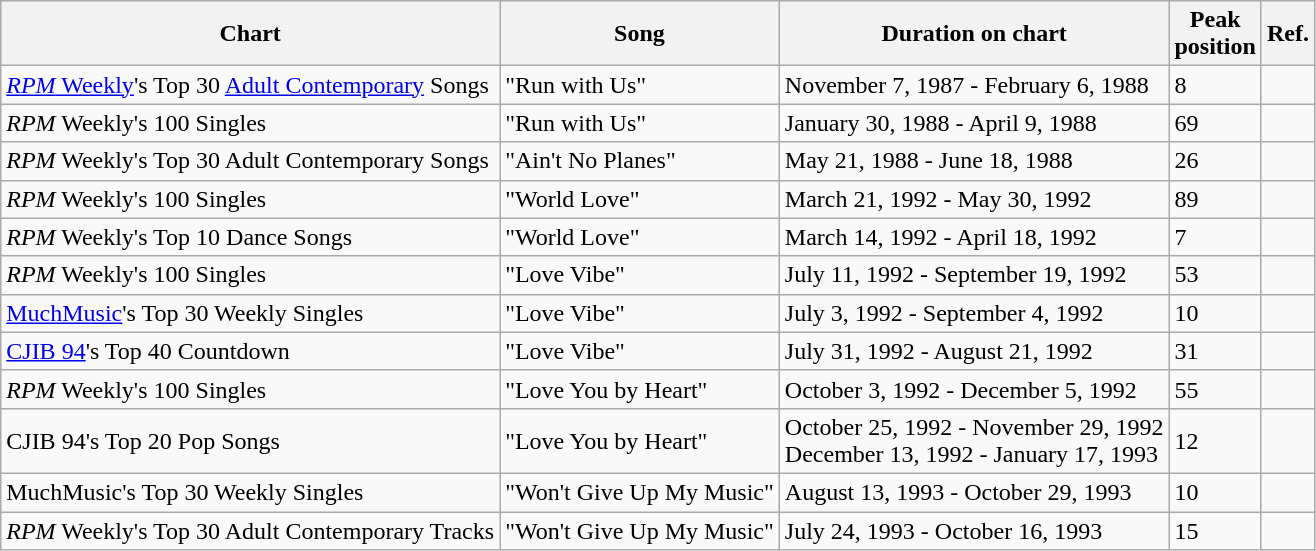<table class="wikitable">
<tr>
<th>Chart</th>
<th>Song</th>
<th>Duration on chart</th>
<th>Peak<br>position</th>
<th>Ref.</th>
</tr>
<tr>
<td><a href='#'><em>RPM</em> Weekly</a>'s Top 30 <a href='#'>Adult Contemporary</a> Songs</td>
<td>"Run with Us"</td>
<td>November 7, 1987 - February 6, 1988</td>
<td>8</td>
<td></td>
</tr>
<tr>
<td><em>RPM</em> Weekly's 100 Singles</td>
<td>"Run with Us"</td>
<td>January 30, 1988 - April 9, 1988</td>
<td>69</td>
<td></td>
</tr>
<tr>
<td><em>RPM</em> Weekly's Top 30 Adult Contemporary Songs</td>
<td>"Ain't No Planes"</td>
<td>May 21, 1988 - June 18, 1988</td>
<td>26</td>
<td></td>
</tr>
<tr>
<td><em>RPM</em> Weekly's 100 Singles</td>
<td>"World Love"</td>
<td>March 21, 1992 - May 30, 1992</td>
<td>89</td>
<td></td>
</tr>
<tr>
<td><em>RPM</em> Weekly's Top 10 Dance Songs</td>
<td>"World Love"</td>
<td>March 14, 1992 - April 18, 1992</td>
<td>7</td>
<td></td>
</tr>
<tr>
<td><em>RPM</em> Weekly's 100 Singles</td>
<td>"Love Vibe"</td>
<td>July 11, 1992 - September 19, 1992</td>
<td>53</td>
<td></td>
</tr>
<tr>
<td><a href='#'>MuchMusic</a>'s Top 30 Weekly Singles</td>
<td>"Love Vibe"</td>
<td>July 3, 1992 - September 4, 1992</td>
<td>10</td>
<td></td>
</tr>
<tr>
<td><a href='#'>CJIB 94</a>'s Top 40 Countdown</td>
<td>"Love Vibe"</td>
<td>July 31, 1992 - August 21, 1992</td>
<td>31</td>
<td></td>
</tr>
<tr>
<td><em>RPM</em> Weekly's 100 Singles</td>
<td>"Love You by Heart"</td>
<td>October 3, 1992 - December 5, 1992</td>
<td>55</td>
<td></td>
</tr>
<tr>
<td>CJIB 94's Top 20 Pop Songs</td>
<td>"Love You by Heart"</td>
<td>October 25, 1992 - November 29, 1992<br>December 13, 1992 - January 17, 1993</td>
<td>12</td>
<td><br></td>
</tr>
<tr>
<td>MuchMusic's Top 30 Weekly Singles</td>
<td>"Won't Give Up My Music"</td>
<td>August 13, 1993 - October 29, 1993</td>
<td>10</td>
<td></td>
</tr>
<tr>
<td><em>RPM</em> Weekly's Top 30 Adult Contemporary Tracks</td>
<td>"Won't Give Up My Music"</td>
<td>July 24, 1993 - October 16, 1993</td>
<td>15</td>
<td></td>
</tr>
</table>
